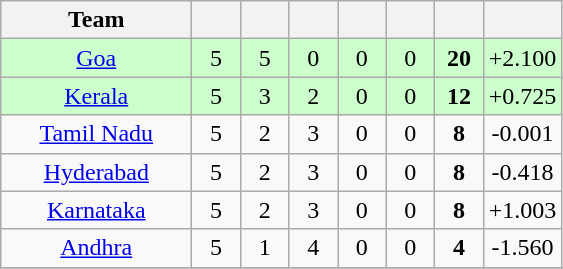<table class="wikitable" style="text-align:center">
<tr>
<th style="width:120px">Team</th>
<th style="width:25px"></th>
<th style="width:25px"></th>
<th style="width:25px"></th>
<th style="width:25px"></th>
<th style="width:25px"></th>
<th style="width:25px"></th>
<th style="width:40px;"></th>
</tr>
<tr style="background:#cfc;">
<td><a href='#'>Goa</a></td>
<td>5</td>
<td>5</td>
<td>0</td>
<td>0</td>
<td>0</td>
<td><strong>20</strong></td>
<td>+2.100</td>
</tr>
<tr style="background:#cfc;">
<td><a href='#'>Kerala</a></td>
<td>5</td>
<td>3</td>
<td>2</td>
<td>0</td>
<td>0</td>
<td><strong>12</strong></td>
<td>+0.725</td>
</tr>
<tr>
<td><a href='#'>Tamil Nadu</a></td>
<td>5</td>
<td>2</td>
<td>3</td>
<td>0</td>
<td>0</td>
<td><strong>8</strong></td>
<td>-0.001</td>
</tr>
<tr>
<td><a href='#'>Hyderabad</a></td>
<td>5</td>
<td>2</td>
<td>3</td>
<td>0</td>
<td>0</td>
<td><strong>8</strong></td>
<td>-0.418</td>
</tr>
<tr>
<td><a href='#'>Karnataka</a></td>
<td>5</td>
<td>2</td>
<td>3</td>
<td>0</td>
<td>0</td>
<td><strong>8</strong></td>
<td>+1.003</td>
</tr>
<tr>
<td><a href='#'>Andhra</a></td>
<td>5</td>
<td>1</td>
<td>4</td>
<td>0</td>
<td>0</td>
<td><strong>4</strong></td>
<td>-1.560</td>
</tr>
<tr>
</tr>
</table>
